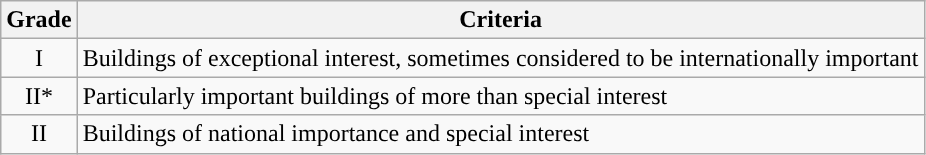<table class="wikitable">
<tr>
<th>Grade</th>
<th>Criteria</th>
</tr>
<tr>
<td align="center" >I</td>
<td>Buildings of exceptional interest, sometimes considered to be internationally important</td>
</tr>
<tr>
<td align="center" >II*</td>
<td>Particularly important buildings of more than special interest</td>
</tr>
<tr>
<td align="center" >II</td>
<td>Buildings of national importance and special interest</td>
</tr>
</table>
